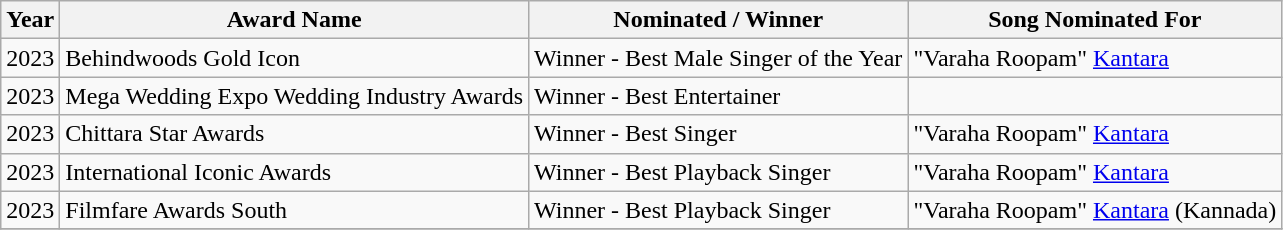<table class="wikitable sortable">
<tr>
<th>Year</th>
<th>Award Name</th>
<th>Nominated / Winner</th>
<th>Song Nominated For</th>
</tr>
<tr>
<td>2023</td>
<td>Behindwoods Gold Icon</td>
<td>Winner - Best Male Singer of the Year</td>
<td>"Varaha Roopam" <a href='#'>Kantara</a></td>
</tr>
<tr>
<td>2023</td>
<td>Mega Wedding Expo Wedding Industry Awards</td>
<td>Winner - Best Entertainer</td>
</tr>
<tr>
<td>2023</td>
<td>Chittara Star Awards</td>
<td>Winner - Best Singer</td>
<td>"Varaha Roopam" <a href='#'>Kantara</a></td>
</tr>
<tr>
<td>2023</td>
<td>International Iconic Awards</td>
<td>Winner - Best Playback Singer</td>
<td>"Varaha Roopam" <a href='#'>Kantara</a></td>
</tr>
<tr>
<td>2023</td>
<td>Filmfare Awards South</td>
<td>Winner - Best Playback Singer</td>
<td>"Varaha Roopam" <a href='#'>Kantara</a> (Kannada)</td>
</tr>
<tr>
</tr>
</table>
